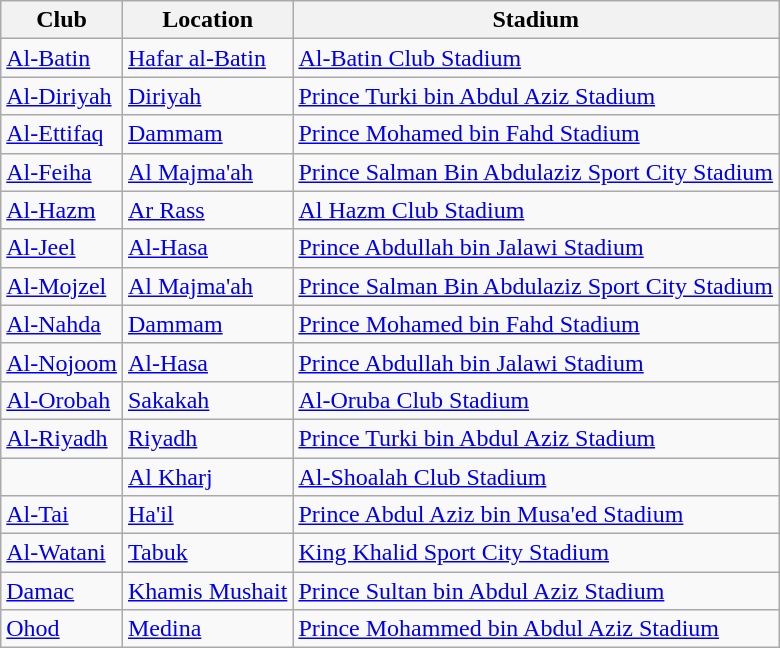<table class="wikitable sortable">
<tr>
<th>Club</th>
<th>Location</th>
<th>Stadium</th>
</tr>
<tr>
<td><a href='#'>Al-Batin</a></td>
<td><a href='#'>Hafar al-Batin</a></td>
<td><a href='#'>Al-Batin Club Stadium</a></td>
</tr>
<tr>
<td><a href='#'>Al-Diriyah</a></td>
<td><a href='#'>Diriyah</a></td>
<td><a href='#'>Prince Turki bin Abdul Aziz Stadium</a></td>
</tr>
<tr>
<td><a href='#'>Al-Ettifaq</a></td>
<td><a href='#'>Dammam</a></td>
<td><a href='#'>Prince Mohamed bin Fahd Stadium</a></td>
</tr>
<tr>
<td><a href='#'>Al-Feiha</a></td>
<td><a href='#'>Al Majma'ah</a></td>
<td><a href='#'>Prince Salman Bin Abdulaziz Sport City Stadium</a></td>
</tr>
<tr>
<td><a href='#'>Al-Hazm</a></td>
<td><a href='#'>Ar Rass</a></td>
<td><a href='#'>Al Hazm Club Stadium</a></td>
</tr>
<tr>
<td><a href='#'>Al-Jeel</a></td>
<td><a href='#'>Al-Hasa</a></td>
<td><a href='#'>Prince Abdullah bin Jalawi Stadium</a></td>
</tr>
<tr>
<td><a href='#'>Al-Mojzel</a></td>
<td><a href='#'>Al Majma'ah</a></td>
<td><a href='#'>Prince Salman Bin Abdulaziz Sport City Stadium</a></td>
</tr>
<tr>
<td><a href='#'>Al-Nahda</a></td>
<td><a href='#'>Dammam</a></td>
<td><a href='#'>Prince Mohamed bin Fahd Stadium</a></td>
</tr>
<tr>
<td><a href='#'>Al-Nojoom</a></td>
<td><a href='#'>Al-Hasa</a></td>
<td><a href='#'>Prince Abdullah bin Jalawi Stadium</a></td>
</tr>
<tr>
<td><a href='#'>Al-Orobah</a></td>
<td><a href='#'>Sakakah</a></td>
<td><a href='#'>Al-Oruba Club Stadium</a></td>
</tr>
<tr>
<td><a href='#'>Al-Riyadh</a></td>
<td><a href='#'>Riyadh</a></td>
<td><a href='#'>Prince Turki bin Abdul Aziz Stadium</a></td>
</tr>
<tr>
<td></td>
<td><a href='#'>Al Kharj</a></td>
<td><a href='#'>Al-Shoalah Club Stadium</a></td>
</tr>
<tr>
<td><a href='#'>Al-Tai</a></td>
<td><a href='#'>Ha'il</a></td>
<td><a href='#'>Prince Abdul Aziz bin Musa'ed Stadium</a></td>
</tr>
<tr>
<td><a href='#'>Al-Watani</a></td>
<td><a href='#'>Tabuk</a></td>
<td><a href='#'>King Khalid Sport City Stadium</a></td>
</tr>
<tr>
<td><a href='#'>Damac</a></td>
<td><a href='#'>Khamis Mushait</a></td>
<td><a href='#'>Prince Sultan bin Abdul Aziz Stadium</a></td>
</tr>
<tr>
<td><a href='#'>Ohod</a></td>
<td><a href='#'>Medina</a></td>
<td><a href='#'>Prince Mohammed bin Abdul Aziz Stadium</a></td>
</tr>
</table>
